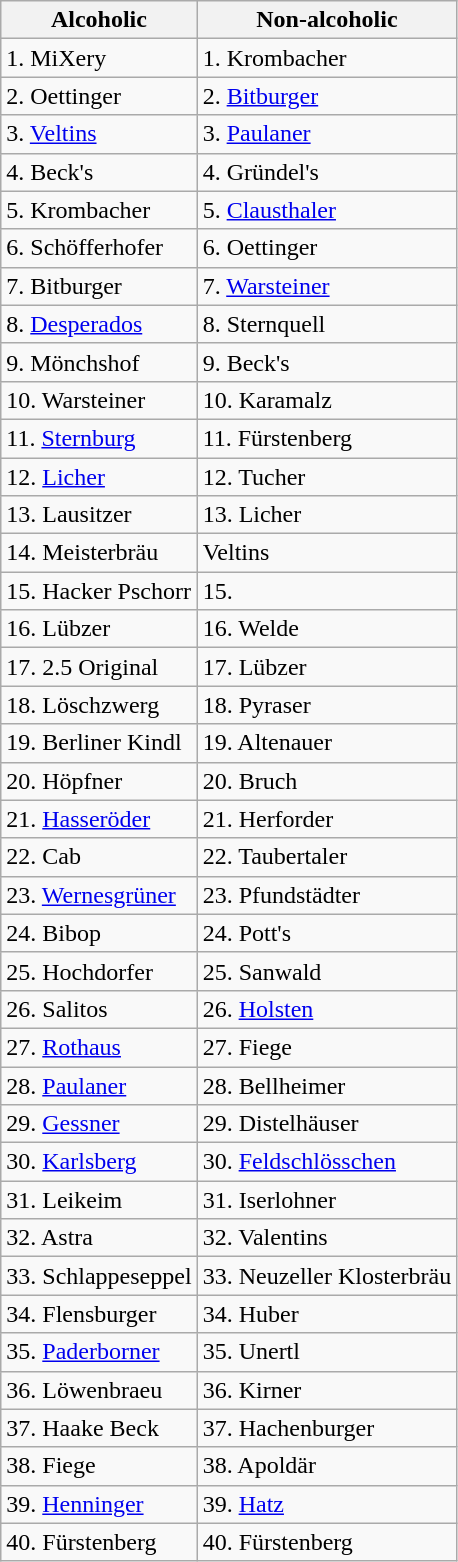<table class="wikitable">
<tr>
<th>Alcoholic</th>
<th>Non-alcoholic</th>
</tr>
<tr>
<td>1. MiXery</td>
<td>1. Krombacher</td>
</tr>
<tr>
<td>2. Oettinger</td>
<td>2. <a href='#'>Bitburger</a></td>
</tr>
<tr>
<td>3. <a href='#'>Veltins</a></td>
<td>3. <a href='#'>Paulaner</a></td>
</tr>
<tr>
<td>4. Beck's</td>
<td>4. Gründel's</td>
</tr>
<tr>
<td>5. Krombacher</td>
<td>5. <a href='#'>Clausthaler</a></td>
</tr>
<tr>
<td>6. Schöfferhofer</td>
<td>6. Oettinger</td>
</tr>
<tr>
<td>7. Bitburger</td>
<td>7. <a href='#'>Warsteiner</a></td>
</tr>
<tr>
<td>8. <a href='#'>Desperados</a></td>
<td>8. Sternquell</td>
</tr>
<tr>
<td>9. Mönchshof</td>
<td>9. Beck's</td>
</tr>
<tr>
<td>10. Warsteiner</td>
<td>10. Karamalz</td>
</tr>
<tr>
<td>11. <a href='#'>Sternburg</a></td>
<td>11. Fürstenberg</td>
</tr>
<tr>
<td>12. <a href='#'>Licher</a></td>
<td>12. Tucher</td>
</tr>
<tr>
<td>13. Lausitzer</td>
<td>13. Licher</td>
</tr>
<tr>
<td>14. Meisterbräu</td>
<td>Veltins</td>
</tr>
<tr>
<td>15. Hacker Pschorr</td>
<td>15. </td>
</tr>
<tr>
<td>16. Lübzer</td>
<td>16. Welde</td>
</tr>
<tr>
<td>17. 2.5 Original</td>
<td>17. Lübzer</td>
</tr>
<tr>
<td>18. Löschzwerg</td>
<td>18. Pyraser</td>
</tr>
<tr>
<td>19. Berliner Kindl</td>
<td>19. Altenauer</td>
</tr>
<tr>
<td>20. Höpfner</td>
<td>20. Bruch</td>
</tr>
<tr>
<td>21. <a href='#'>Hasseröder</a></td>
<td>21. Herforder</td>
</tr>
<tr>
<td>22. Cab</td>
<td>22. Taubertaler</td>
</tr>
<tr>
<td>23. <a href='#'>Wernesgrüner</a></td>
<td>23. Pfundstädter</td>
</tr>
<tr>
<td>24. Bibop</td>
<td>24. Pott's</td>
</tr>
<tr>
<td>25. Hochdorfer</td>
<td>25. Sanwald</td>
</tr>
<tr>
<td>26. Salitos</td>
<td>26. <a href='#'>Holsten</a></td>
</tr>
<tr>
<td>27. <a href='#'>Rothaus</a></td>
<td>27. Fiege</td>
</tr>
<tr>
<td>28. <a href='#'>Paulaner</a></td>
<td>28. Bellheimer</td>
</tr>
<tr>
<td>29. <a href='#'>Gessner</a></td>
<td>29. Distelhäuser</td>
</tr>
<tr>
<td>30. <a href='#'>Karlsberg</a></td>
<td>30. <a href='#'>Feldschlösschen</a></td>
</tr>
<tr>
<td>31. Leikeim</td>
<td>31. Iserlohner</td>
</tr>
<tr>
<td>32. Astra</td>
<td>32. Valentins</td>
</tr>
<tr>
<td>33. Schlappeseppel</td>
<td>33. Neuzeller Klosterbräu</td>
</tr>
<tr>
<td>34. Flensburger</td>
<td>34. Huber</td>
</tr>
<tr>
<td>35. <a href='#'>Paderborner</a></td>
<td>35. Unertl</td>
</tr>
<tr>
<td>36. Löwenbraeu</td>
<td>36. Kirner</td>
</tr>
<tr>
<td>37. Haake Beck</td>
<td>37. Hachenburger</td>
</tr>
<tr>
<td>38. Fiege</td>
<td>38. Apoldär</td>
</tr>
<tr>
<td>39. <a href='#'>Henninger</a></td>
<td>39. <a href='#'>Hatz</a></td>
</tr>
<tr>
<td>40. Fürstenberg</td>
<td>40. Fürstenberg</td>
</tr>
</table>
